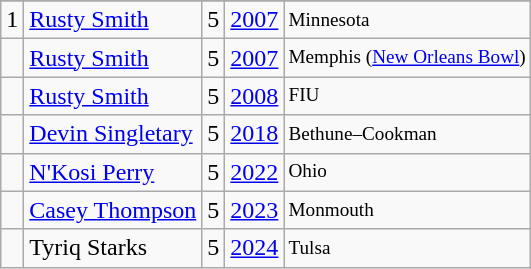<table class="wikitable">
<tr>
</tr>
<tr>
<td>1</td>
<td><a href='#'>Rusty Smith</a></td>
<td><abbr>5</abbr></td>
<td><a href='#'>2007</a></td>
<td style="font-size:80%;">Minnesota</td>
</tr>
<tr>
<td></td>
<td><a href='#'>Rusty Smith</a></td>
<td><abbr>5</abbr></td>
<td><a href='#'>2007</a></td>
<td style="font-size:80%;">Memphis (<a href='#'>New Orleans Bowl</a>)</td>
</tr>
<tr>
<td></td>
<td><a href='#'>Rusty Smith</a></td>
<td><abbr> 5</abbr></td>
<td><a href='#'>2008</a></td>
<td style="font-size:80%;">FIU</td>
</tr>
<tr>
<td></td>
<td><a href='#'>Devin Singletary</a></td>
<td><abbr>5</abbr></td>
<td><a href='#'>2018</a></td>
<td style="font-size:80%;">Bethune–Cookman</td>
</tr>
<tr>
<td></td>
<td><a href='#'>N'Kosi Perry</a></td>
<td><abbr> 5</abbr></td>
<td><a href='#'>2022</a></td>
<td style="font-size:80%;">Ohio</td>
</tr>
<tr>
<td></td>
<td><a href='#'>Casey Thompson</a></td>
<td><abbr> 5</abbr></td>
<td><a href='#'>2023</a></td>
<td style="font-size:80%;">Monmouth</td>
</tr>
<tr>
<td></td>
<td>Tyriq Starks</td>
<td><abbr> 5</abbr></td>
<td><a href='#'>2024</a></td>
<td style="font-size:80%;">Tulsa</td>
</tr>
</table>
